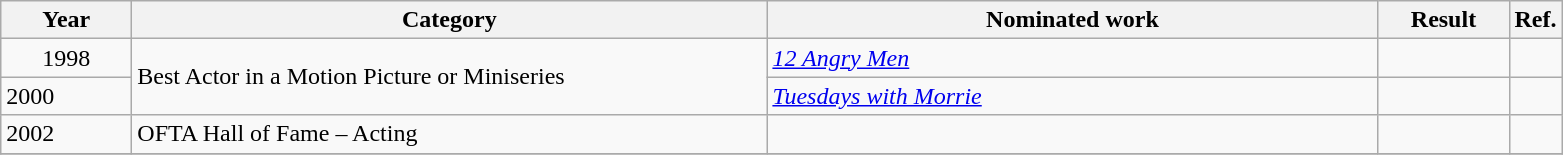<table class=wikitable>
<tr>
<th scope="col" style="width:5em;">Year</th>
<th scope="col" style="width:26em;">Category</th>
<th scope="col" style="width:25em;">Nominated work</th>
<th scope="col" style="width:5em;">Result</th>
<th>Ref.</th>
</tr>
<tr>
<td style="text-align:center;">1998</td>
<td rowspan="2">Best Actor in a Motion Picture or Miniseries</td>
<td><em><a href='#'>12 Angry Men</a></em></td>
<td></td>
<td></td>
</tr>
<tr>
<td>2000</td>
<td><em><a href='#'>Tuesdays with Morrie</a></em></td>
<td></td>
<td></td>
</tr>
<tr>
<td>2002</td>
<td>OFTA Hall of Fame – Acting</td>
<td></td>
<td></td>
<td></td>
</tr>
<tr>
</tr>
</table>
